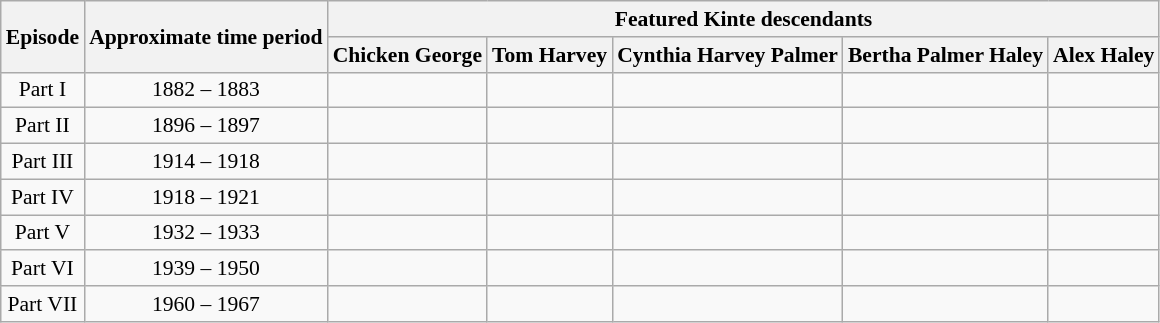<table class="wikitable" style="font-size:90%;">
<tr>
<th rowspan=2>Episode</th>
<th rowspan=2>Approximate time period</th>
<th colspan=8>Featured Kinte descendants</th>
</tr>
<tr>
<th>Chicken George</th>
<th>Tom Harvey</th>
<th>Cynthia Harvey Palmer</th>
<th>Bertha Palmer Haley</th>
<th>Alex Haley</th>
</tr>
<tr align="center">
<td>Part I</td>
<td>1882 – 1883</td>
<td></td>
<td></td>
<td></td>
<td></td>
<td></td>
</tr>
<tr align="center">
<td>Part II</td>
<td>1896 – 1897</td>
<td></td>
<td></td>
<td></td>
<td></td>
<td></td>
</tr>
<tr align="center">
<td>Part III</td>
<td>1914 – 1918</td>
<td></td>
<td></td>
<td></td>
<td></td>
<td></td>
</tr>
<tr align="center">
<td>Part IV</td>
<td>1918 – 1921</td>
<td></td>
<td></td>
<td></td>
<td></td>
<td></td>
</tr>
<tr align="center">
<td>Part V</td>
<td>1932  – 1933</td>
<td></td>
<td></td>
<td></td>
<td></td>
<td></td>
</tr>
<tr align="center">
<td>Part VI</td>
<td>1939 – 1950</td>
<td></td>
<td></td>
<td></td>
<td></td>
<td></td>
</tr>
<tr align="center">
<td>Part VII</td>
<td>1960 – 1967</td>
<td></td>
<td></td>
<td></td>
<td></td>
<td></td>
</tr>
</table>
